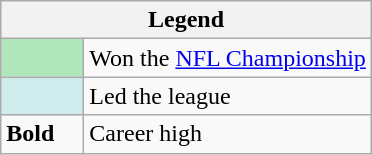<table class="wikitable mw-collapsible">
<tr>
<th colspan="2">Legend</th>
</tr>
<tr>
<td style="background:#afe6ba; width:3em;"></td>
<td>Won the <a href='#'>NFL Championship</a></td>
</tr>
<tr>
<td style="background:#cfecec; width:3em;"></td>
<td>Led the league</td>
</tr>
<tr>
<td><strong>Bold</strong></td>
<td>Career high</td>
</tr>
</table>
